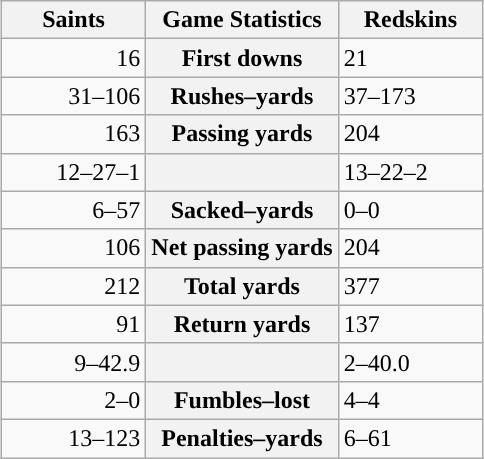<table class="wikitable" style="margin: 1em auto 1em auto">
<tr>
<th style="width:30%;">Saints</th>
<th style="width:40%;">Game Statistics</th>
<th style="width:30%;">Redskins</th>
</tr>
<tr>
<td style="text-align:right;">16</td>
<th>First downs</th>
<td>21</td>
</tr>
<tr>
<td style="text-align:right;">31–106</td>
<th>Rushes–yards</th>
<td>37–173</td>
</tr>
<tr>
<td style="text-align:right;">163</td>
<th>Passing yards</th>
<td>204</td>
</tr>
<tr>
<td style="text-align:right;">12–27–1</td>
<th></th>
<td>13–22–2</td>
</tr>
<tr>
<td style="text-align:right;">6–57</td>
<th>Sacked–yards</th>
<td>0–0</td>
</tr>
<tr>
<td style="text-align:right;">106</td>
<th>Net passing yards</th>
<td>204</td>
</tr>
<tr>
<td style="text-align:right;">212</td>
<th>Total yards</th>
<td>377</td>
</tr>
<tr>
<td style="text-align:right;">91</td>
<th>Return yards</th>
<td>137</td>
</tr>
<tr>
<td style="text-align:right;">9–42.9</td>
<th></th>
<td>2–40.0</td>
</tr>
<tr>
<td style="text-align:right;">2–0</td>
<th>Fumbles–lost</th>
<td>4–4</td>
</tr>
<tr>
<td style="text-align:right;">13–123</td>
<th>Penalties–yards</th>
<td>6–61</td>
</tr>
</table>
